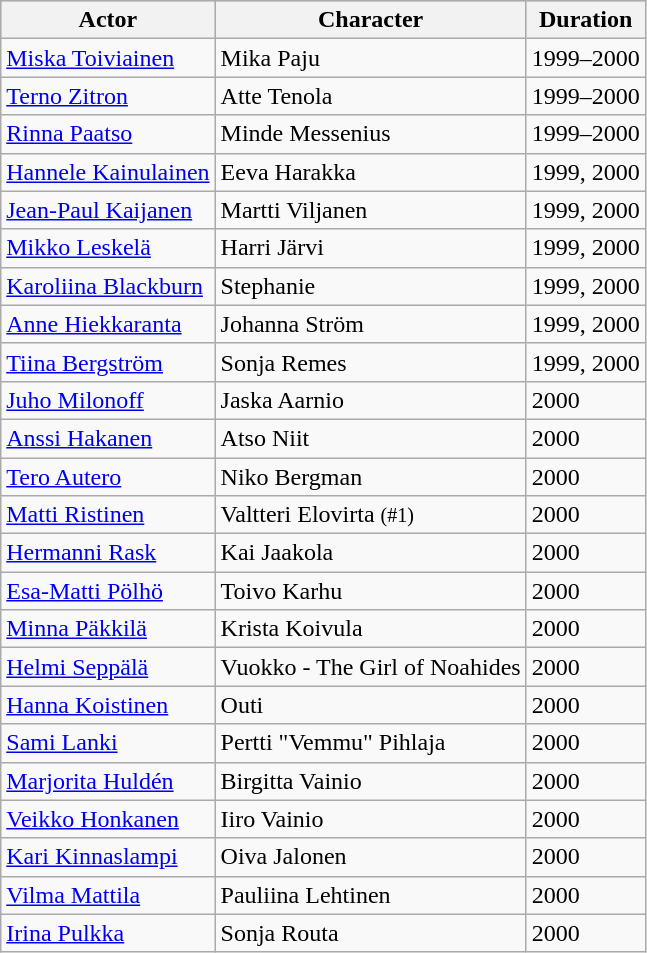<table class="wikitable" sortable>
<tr bgcolor="#CCCCCC">
<th>Actor</th>
<th>Character</th>
<th>Duration</th>
</tr>
<tr>
<td><a href='#'>Miska Toiviainen</a></td>
<td>Mika Paju</td>
<td>1999–2000</td>
</tr>
<tr>
<td><a href='#'>Terno Zitron</a></td>
<td>Atte Tenola</td>
<td>1999–2000</td>
</tr>
<tr>
<td><a href='#'>Rinna Paatso</a></td>
<td>Minde Messenius</td>
<td>1999–2000</td>
</tr>
<tr>
<td><a href='#'>Hannele Kainulainen</a></td>
<td>Eeva Harakka</td>
<td>1999, 2000</td>
</tr>
<tr>
<td><a href='#'>Jean-Paul Kaijanen</a></td>
<td>Martti Viljanen</td>
<td>1999, 2000</td>
</tr>
<tr>
<td><a href='#'>Mikko Leskelä</a></td>
<td>Harri Järvi</td>
<td>1999, 2000</td>
</tr>
<tr>
<td><a href='#'>Karoliina Blackburn</a></td>
<td>Stephanie</td>
<td>1999, 2000</td>
</tr>
<tr>
<td><a href='#'>Anne Hiekkaranta</a></td>
<td>Johanna Ström</td>
<td>1999, 2000</td>
</tr>
<tr>
<td><a href='#'>Tiina Bergström</a></td>
<td>Sonja Remes</td>
<td>1999, 2000</td>
</tr>
<tr>
<td><a href='#'>Juho Milonoff</a></td>
<td>Jaska Aarnio</td>
<td>2000</td>
</tr>
<tr>
<td><a href='#'>Anssi Hakanen</a></td>
<td>Atso Niit</td>
<td>2000</td>
</tr>
<tr>
<td><a href='#'>Tero Autero</a></td>
<td>Niko Bergman</td>
<td>2000</td>
</tr>
<tr>
<td><a href='#'>Matti Ristinen</a></td>
<td>Valtteri Elovirta <small>(#1)</small></td>
<td>2000</td>
</tr>
<tr>
<td><a href='#'>Hermanni Rask</a></td>
<td>Kai Jaakola</td>
<td>2000</td>
</tr>
<tr>
<td><a href='#'>Esa-Matti Pölhö</a></td>
<td>Toivo Karhu</td>
<td>2000</td>
</tr>
<tr>
<td><a href='#'>Minna Päkkilä</a></td>
<td>Krista Koivula</td>
<td>2000</td>
</tr>
<tr>
<td><a href='#'>Helmi Seppälä</a></td>
<td>Vuokko - The Girl of Noahides</td>
<td>2000</td>
</tr>
<tr>
<td><a href='#'>Hanna Koistinen</a></td>
<td>Outi</td>
<td>2000</td>
</tr>
<tr>
<td><a href='#'>Sami Lanki</a></td>
<td>Pertti "Vemmu" Pihlaja</td>
<td>2000</td>
</tr>
<tr>
<td><a href='#'>Marjorita Huldén</a></td>
<td>Birgitta Vainio</td>
<td>2000</td>
</tr>
<tr>
<td><a href='#'>Veikko Honkanen</a></td>
<td>Iiro Vainio</td>
<td>2000</td>
</tr>
<tr>
<td><a href='#'>Kari Kinnaslampi</a></td>
<td>Oiva Jalonen</td>
<td>2000</td>
</tr>
<tr>
<td><a href='#'>Vilma Mattila</a></td>
<td>Pauliina Lehtinen</td>
<td>2000</td>
</tr>
<tr>
<td><a href='#'>Irina Pulkka</a></td>
<td>Sonja Routa</td>
<td>2000</td>
</tr>
</table>
